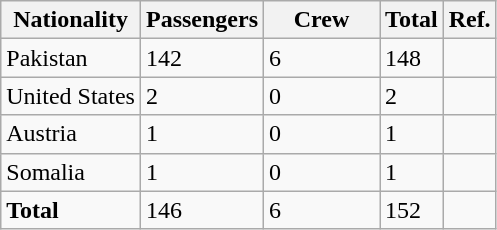<table class="wikitable">
<tr>
<th>Nationality</th>
<th style="width:70px;">Passengers</th>
<th style="width:70px;">Crew</th>
<th>Total</th>
<th>Ref.</th>
</tr>
<tr>
<td>Pakistan</td>
<td>142</td>
<td>6</td>
<td>148</td>
<td></td>
</tr>
<tr>
<td>United States</td>
<td>2</td>
<td>0</td>
<td>2</td>
<td></td>
</tr>
<tr>
<td>Austria</td>
<td>1</td>
<td>0</td>
<td>1</td>
<td></td>
</tr>
<tr>
<td>Somalia</td>
<td>1</td>
<td>0</td>
<td>1</td>
<td></td>
</tr>
<tr>
<td><strong>Total</strong></td>
<td>146</td>
<td>6</td>
<td>152</td>
<td></td>
</tr>
</table>
